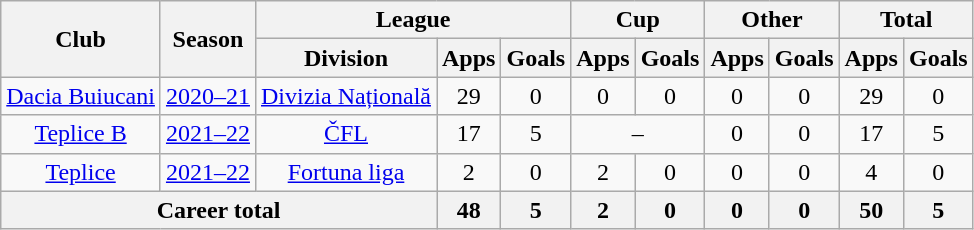<table class="wikitable" style="text-align: center">
<tr>
<th rowspan="2">Club</th>
<th rowspan="2">Season</th>
<th colspan="3">League</th>
<th colspan="2">Cup</th>
<th colspan="2">Other</th>
<th colspan="2">Total</th>
</tr>
<tr>
<th>Division</th>
<th>Apps</th>
<th>Goals</th>
<th>Apps</th>
<th>Goals</th>
<th>Apps</th>
<th>Goals</th>
<th>Apps</th>
<th>Goals</th>
</tr>
<tr>
<td><a href='#'>Dacia Buiucani</a></td>
<td><a href='#'>2020–21</a></td>
<td><a href='#'>Divizia Națională</a></td>
<td>29</td>
<td>0</td>
<td>0</td>
<td>0</td>
<td>0</td>
<td>0</td>
<td>29</td>
<td>0</td>
</tr>
<tr>
<td><a href='#'>Teplice B</a></td>
<td><a href='#'>2021–22</a></td>
<td><a href='#'>ČFL</a></td>
<td>17</td>
<td>5</td>
<td colspan="2">–</td>
<td>0</td>
<td>0</td>
<td>17</td>
<td>5</td>
</tr>
<tr>
<td><a href='#'>Teplice</a></td>
<td><a href='#'>2021–22</a></td>
<td><a href='#'>Fortuna liga</a></td>
<td>2</td>
<td>0</td>
<td>2</td>
<td>0</td>
<td>0</td>
<td>0</td>
<td>4</td>
<td>0</td>
</tr>
<tr>
<th colspan=3>Career total</th>
<th>48</th>
<th>5</th>
<th>2</th>
<th>0</th>
<th>0</th>
<th>0</th>
<th>50</th>
<th>5</th>
</tr>
</table>
